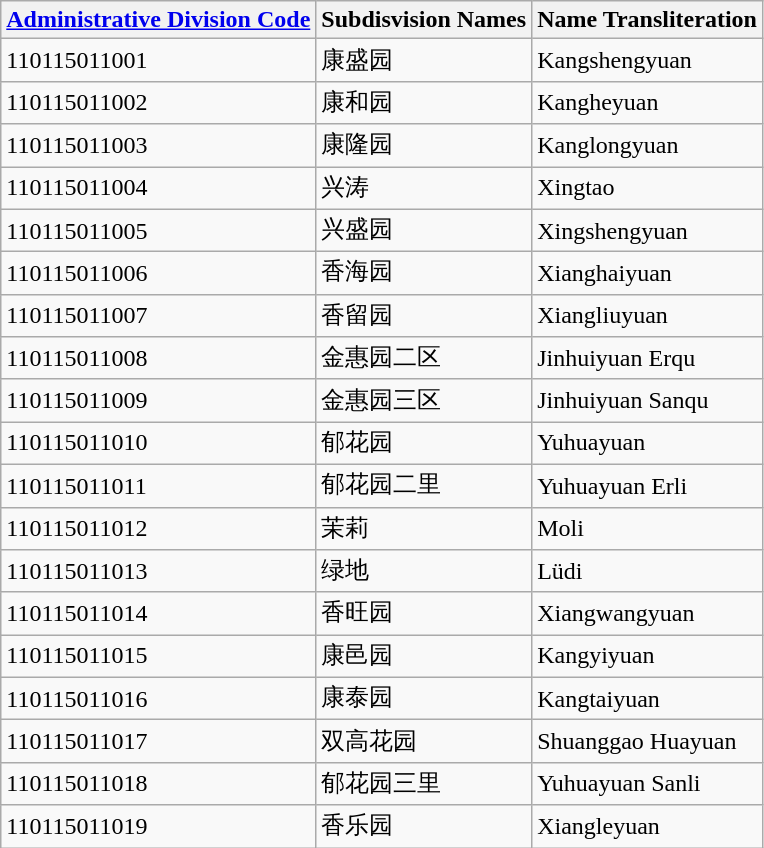<table class="wikitable sortable">
<tr>
<th><a href='#'>Administrative Division Code</a></th>
<th>Subdisvision Names</th>
<th>Name Transliteration</th>
</tr>
<tr>
<td>110115011001</td>
<td>康盛园</td>
<td>Kangshengyuan</td>
</tr>
<tr>
<td>110115011002</td>
<td>康和园</td>
<td>Kangheyuan</td>
</tr>
<tr>
<td>110115011003</td>
<td>康隆园</td>
<td>Kanglongyuan</td>
</tr>
<tr>
<td>110115011004</td>
<td>兴涛</td>
<td>Xingtao</td>
</tr>
<tr>
<td>110115011005</td>
<td>兴盛园</td>
<td>Xingshengyuan</td>
</tr>
<tr>
<td>110115011006</td>
<td>香海园</td>
<td>Xianghaiyuan</td>
</tr>
<tr>
<td>110115011007</td>
<td>香留园</td>
<td>Xiangliuyuan</td>
</tr>
<tr>
<td>110115011008</td>
<td>金惠园二区</td>
<td>Jinhuiyuan Erqu</td>
</tr>
<tr>
<td>110115011009</td>
<td>金惠园三区</td>
<td>Jinhuiyuan Sanqu</td>
</tr>
<tr>
<td>110115011010</td>
<td>郁花园</td>
<td>Yuhuayuan</td>
</tr>
<tr>
<td>110115011011</td>
<td>郁花园二里</td>
<td>Yuhuayuan Erli</td>
</tr>
<tr>
<td>110115011012</td>
<td>茉莉</td>
<td>Moli</td>
</tr>
<tr>
<td>110115011013</td>
<td>绿地</td>
<td>Lüdi</td>
</tr>
<tr>
<td>110115011014</td>
<td>香旺园</td>
<td>Xiangwangyuan</td>
</tr>
<tr>
<td>110115011015</td>
<td>康邑园</td>
<td>Kangyiyuan</td>
</tr>
<tr>
<td>110115011016</td>
<td>康泰园</td>
<td>Kangtaiyuan</td>
</tr>
<tr>
<td>110115011017</td>
<td>双高花园</td>
<td>Shuanggao Huayuan</td>
</tr>
<tr>
<td>110115011018</td>
<td>郁花园三里</td>
<td>Yuhuayuan Sanli</td>
</tr>
<tr>
<td>110115011019</td>
<td>香乐园</td>
<td>Xiangleyuan</td>
</tr>
</table>
